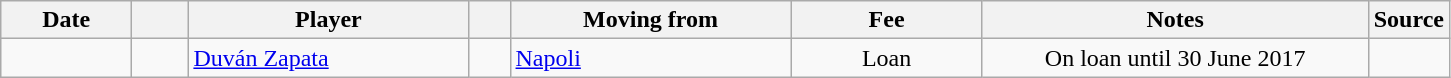<table class="wikitable sortable">
<tr>
<th style="width:80px;">Date</th>
<th style="width:30px;"></th>
<th style="width:180px;">Player</th>
<th style="width:20px;"></th>
<th style="width:180px;">Moving from</th>
<th style="width:120px;" class="unsortable">Fee</th>
<th style="width:250px;" class="unsortable">Notes</th>
<th style="width:20px;">Source</th>
</tr>
<tr>
<td></td>
<td align=center></td>
<td> <a href='#'>Duván Zapata</a></td>
<td></td>
<td> <a href='#'>Napoli</a></td>
<td align=center>Loan</td>
<td align=center>On loan until 30 June 2017</td>
<td></td>
</tr>
</table>
